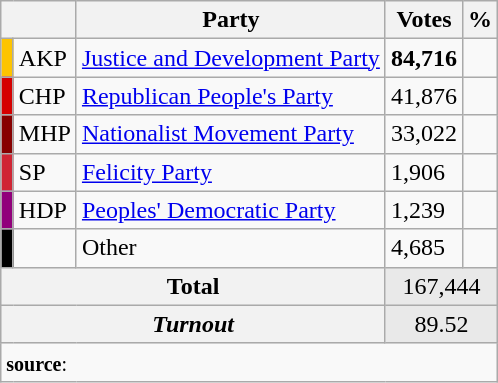<table class="wikitable">
<tr>
<th colspan="2" align="center"></th>
<th align="center">Party</th>
<th align="center">Votes</th>
<th align="center">%</th>
</tr>
<tr align="left">
<td bgcolor="#FDC400" width="1"></td>
<td>AKP</td>
<td><a href='#'>Justice and Development Party</a></td>
<td><strong>84,716</strong></td>
<td><strong></strong></td>
</tr>
<tr align="left">
<td bgcolor="#d50000" width="1"></td>
<td>CHP</td>
<td><a href='#'>Republican People's Party</a></td>
<td>41,876</td>
<td></td>
</tr>
<tr align="left">
<td bgcolor="#870000" width="1"></td>
<td>MHP</td>
<td><a href='#'>Nationalist Movement Party</a></td>
<td>33,022</td>
<td></td>
</tr>
<tr align="left">
<td bgcolor="#D02433" width="1"></td>
<td>SP</td>
<td><a href='#'>Felicity Party</a></td>
<td>1,906</td>
<td></td>
</tr>
<tr align="left">
<td bgcolor="#91007B" width="1"></td>
<td>HDP</td>
<td><a href='#'>Peoples' Democratic Party</a></td>
<td>1,239</td>
<td></td>
</tr>
<tr align="left">
<td bgcolor=" " width="1"></td>
<td></td>
<td>Other</td>
<td>4,685</td>
<td></td>
</tr>
<tr align="left" style="background-color:#E9E9E9">
<th colspan="3" align="center"><strong>Total</strong></th>
<td colspan="5" align="center">167,444</td>
</tr>
<tr align="left" style="background-color:#E9E9E9">
<th colspan="3" align="center"><em>Turnout</em></th>
<td colspan="5" align="center">89.52</td>
</tr>
<tr>
<td colspan="9" align="left"><small><strong>source</strong>: </small></td>
</tr>
</table>
